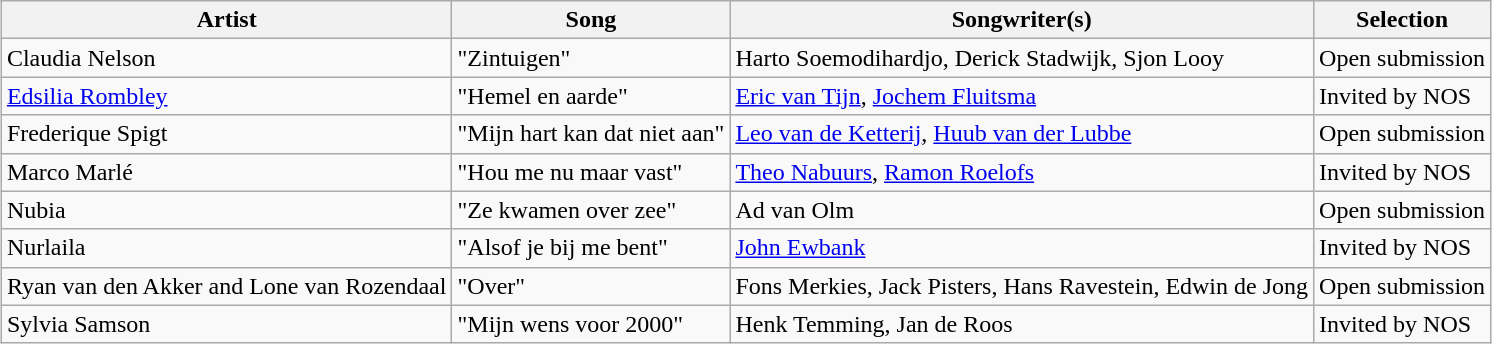<table class="wikitable" style="margin: 1em auto 1em auto;">
<tr>
<th>Artist</th>
<th>Song</th>
<th>Songwriter(s)</th>
<th>Selection</th>
</tr>
<tr>
<td>Claudia Nelson</td>
<td>"Zintuigen"</td>
<td>Harto Soemodihardjo, Derick Stadwijk, Sjon Looy</td>
<td>Open submission</td>
</tr>
<tr>
<td><a href='#'>Edsilia Rombley</a></td>
<td>"Hemel en aarde"</td>
<td><a href='#'>Eric van Tijn</a>, <a href='#'>Jochem Fluitsma</a></td>
<td>Invited by NOS</td>
</tr>
<tr>
<td>Frederique Spigt</td>
<td>"Mijn hart kan dat niet aan"</td>
<td><a href='#'>Leo van de Ketterij</a>, <a href='#'>Huub van der Lubbe</a></td>
<td>Open submission</td>
</tr>
<tr>
<td>Marco Marlé</td>
<td>"Hou me nu maar vast"</td>
<td><a href='#'>Theo Nabuurs</a>, <a href='#'>Ramon Roelofs</a></td>
<td>Invited by NOS</td>
</tr>
<tr>
<td>Nubia</td>
<td>"Ze kwamen over zee"</td>
<td>Ad van Olm</td>
<td>Open submission</td>
</tr>
<tr>
<td>Nurlaila</td>
<td>"Alsof je bij me bent"</td>
<td><a href='#'>John Ewbank</a></td>
<td>Invited by NOS</td>
</tr>
<tr>
<td>Ryan van den Akker and Lone van Rozendaal</td>
<td>"Over"</td>
<td>Fons Merkies, Jack Pisters, Hans Ravestein, Edwin de Jong</td>
<td>Open submission</td>
</tr>
<tr>
<td>Sylvia Samson</td>
<td>"Mijn wens voor 2000"</td>
<td>Henk Temming, Jan de Roos</td>
<td>Invited by NOS</td>
</tr>
</table>
